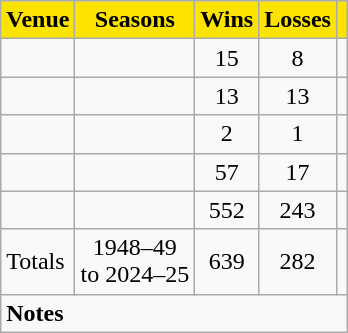<table class="wikitable sortable">
<tr>
<th style="background-color:#fce300;"><span>Venue</span></th>
<th style="background-color:#fce300;"><span>Seasons</span></th>
<th style="background-color:#fce300;"><span>Wins</span></th>
<th style="background-color:#fce300;"><span>Losses</span></th>
<th style="background-color:#fce300;"><span></span></th>
</tr>
<tr>
<td></td>
<td align=center></td>
<td align=center>15</td>
<td align=center>8</td>
<td align=center></td>
</tr>
<tr>
<td></td>
<td align=center></td>
<td align=center>13</td>
<td align=center>13</td>
<td align=center></td>
</tr>
<tr>
<td></td>
<td align=center></td>
<td align=center>2</td>
<td align=center>1</td>
<td align=center></td>
</tr>
<tr>
<td></td>
<td align=center></td>
<td align=center>57</td>
<td align=center>17</td>
<td align=center></td>
</tr>
<tr>
<td></td>
<td align=center></td>
<td align=center>552</td>
<td align=center>243</td>
<td align=center></td>
</tr>
<tr class="sortbottom">
<td>Totals</td>
<td align=center>1948–49<br>to 2024–25</td>
<td align=center>639</td>
<td align=center>282</td>
<td align=center></td>
</tr>
<tr class="sortbottom">
<td colspan="5"><strong>Notes</strong><br></td>
</tr>
</table>
